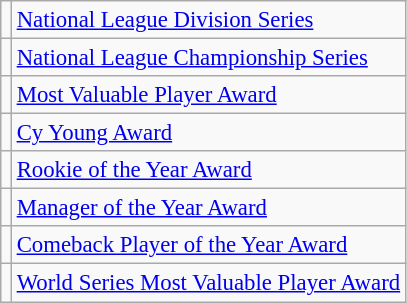<table class="wikitable" style="font-size:95%">
<tr>
<td></td>
<td><a href='#'>National League Division Series</a></td>
</tr>
<tr>
<td></td>
<td><a href='#'>National League Championship Series</a></td>
</tr>
<tr>
<td></td>
<td><a href='#'>Most Valuable Player Award</a></td>
</tr>
<tr>
<td></td>
<td><a href='#'>Cy Young Award</a></td>
</tr>
<tr>
<td></td>
<td><a href='#'>Rookie of the Year Award</a></td>
</tr>
<tr>
<td></td>
<td><a href='#'>Manager of the Year Award</a></td>
</tr>
<tr>
<td></td>
<td><a href='#'>Comeback Player of the Year Award</a></td>
</tr>
<tr>
<td></td>
<td><a href='#'>World Series Most Valuable Player Award</a></td>
</tr>
</table>
